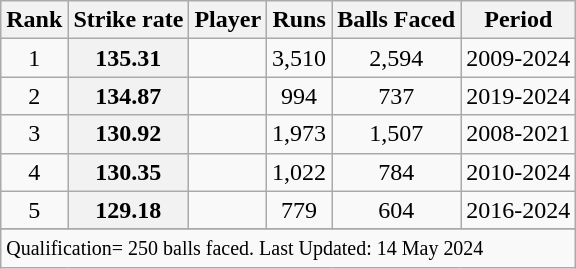<table class="wikitable plainrowheaders sortable">
<tr>
<th scope=col>Rank</th>
<th scope=col>Strike rate</th>
<th scope=col>Player</th>
<th scope=col>Runs</th>
<th scope=col>Balls Faced</th>
<th scope=col>Period</th>
</tr>
<tr>
<td align=center>1</td>
<th scope=row style=text-align:center;>135.31</th>
<td></td>
<td align=center>3,510</td>
<td align=center>2,594</td>
<td>2009-2024</td>
</tr>
<tr>
<td align=center>2</td>
<th scope=row style=text-align:center;>134.87</th>
<td></td>
<td align=center>994</td>
<td align=center>737</td>
<td>2019-2024</td>
</tr>
<tr>
<td align=center>3</td>
<th scope=row style=text-align:center;>130.92</th>
<td></td>
<td align=center>1,973</td>
<td align=center>1,507</td>
<td>2008-2021</td>
</tr>
<tr>
<td align=center>4</td>
<th scope=row style=text-align:center;>130.35</th>
<td></td>
<td align=center>1,022</td>
<td align=center>784</td>
<td>2010-2024</td>
</tr>
<tr>
<td align=center>5</td>
<th scope=row style=text-align:center;>129.18</th>
<td></td>
<td align=center>779</td>
<td align=center>604</td>
<td>2016-2024</td>
</tr>
<tr>
</tr>
<tr class=sortbottom>
<td colspan=6><small>Qualification= 250 balls faced. Last Updated: 14 May 2024</small></td>
</tr>
</table>
